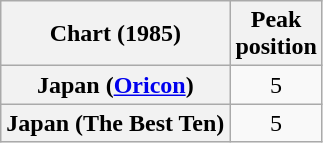<table class="wikitable plainrowheaders" style="text-align:center">
<tr>
<th>Chart (1985)</th>
<th>Peak<br>position</th>
</tr>
<tr>
<th scope="row">Japan (<a href='#'>Oricon</a>)</th>
<td>5</td>
</tr>
<tr>
<th scope="row">Japan (The Best Ten)</th>
<td>5</td>
</tr>
</table>
